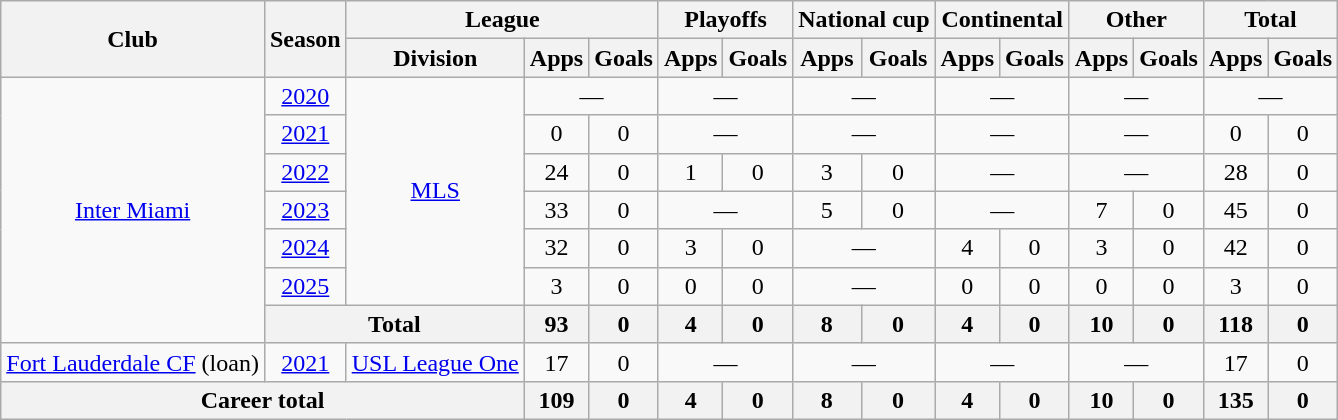<table class=wikitable style=text-align:center>
<tr>
<th rowspan=2>Club</th>
<th rowspan=2>Season</th>
<th colspan=3>League</th>
<th colspan=2>Playoffs</th>
<th colspan=2>National cup</th>
<th colspan=2>Continental</th>
<th colspan=2>Other</th>
<th colspan=2>Total</th>
</tr>
<tr>
<th>Division</th>
<th>Apps</th>
<th>Goals</th>
<th>Apps</th>
<th>Goals</th>
<th>Apps</th>
<th>Goals</th>
<th>Apps</th>
<th>Goals</th>
<th>Apps</th>
<th>Goals</th>
<th>Apps</th>
<th>Goals</th>
</tr>
<tr>
<td rowspan=7><a href='#'>Inter Miami</a></td>
<td><a href='#'>2020</a></td>
<td rowspan="6"><a href='#'>MLS</a></td>
<td colspan=2>—</td>
<td colspan=2>—</td>
<td colspan=2>—</td>
<td colspan=2>—</td>
<td colspan=2>—</td>
<td colspan=2>—</td>
</tr>
<tr>
<td><a href='#'>2021</a></td>
<td>0</td>
<td>0</td>
<td colspan=2>—</td>
<td colspan=2>—</td>
<td colspan=2>—</td>
<td colspan=2>—</td>
<td>0</td>
<td>0</td>
</tr>
<tr>
<td><a href='#'>2022</a></td>
<td>24</td>
<td>0</td>
<td>1</td>
<td>0</td>
<td>3</td>
<td>0</td>
<td colspan=2>—</td>
<td colspan=2>—</td>
<td>28</td>
<td>0</td>
</tr>
<tr>
<td><a href='#'>2023</a></td>
<td>33</td>
<td>0</td>
<td colspan=2>—</td>
<td>5</td>
<td>0</td>
<td colspan=2>—</td>
<td>7</td>
<td>0</td>
<td>45</td>
<td>0</td>
</tr>
<tr>
<td><a href='#'>2024</a></td>
<td>32</td>
<td>0</td>
<td>3</td>
<td>0</td>
<td colspan=2>—</td>
<td>4</td>
<td>0</td>
<td>3</td>
<td>0</td>
<td>42</td>
<td>0</td>
</tr>
<tr>
<td><a href='#'>2025</a></td>
<td>3</td>
<td>0</td>
<td>0</td>
<td>0</td>
<td colspan=2>—</td>
<td>0</td>
<td>0</td>
<td>0</td>
<td>0</td>
<td>3</td>
<td>0</td>
</tr>
<tr>
<th colspan=2>Total</th>
<th>93</th>
<th>0</th>
<th>4</th>
<th>0</th>
<th>8</th>
<th>0</th>
<th>4</th>
<th>0</th>
<th>10</th>
<th>0</th>
<th>118</th>
<th>0</th>
</tr>
<tr>
<td><a href='#'>Fort Lauderdale CF</a> (loan)</td>
<td><a href='#'>2021</a></td>
<td><a href='#'>USL League One</a></td>
<td>17</td>
<td>0</td>
<td colspan=2>—</td>
<td colspan=2>—</td>
<td colspan=2>—</td>
<td colspan=2>—</td>
<td>17</td>
<td>0</td>
</tr>
<tr>
<th colspan=3>Career total</th>
<th>109</th>
<th>0</th>
<th>4</th>
<th>0</th>
<th>8</th>
<th>0</th>
<th>4</th>
<th>0</th>
<th>10</th>
<th>0</th>
<th>135</th>
<th>0</th>
</tr>
</table>
